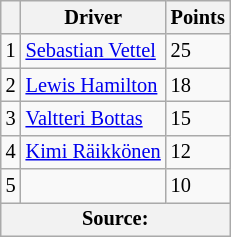<table class="wikitable" style="font-size: 85%;">
<tr>
<th></th>
<th>Driver</th>
<th>Points</th>
</tr>
<tr>
<td align="center">1</td>
<td> <a href='#'>Sebastian Vettel</a></td>
<td align="left">25</td>
</tr>
<tr>
<td align="center">2</td>
<td> <a href='#'>Lewis Hamilton</a></td>
<td align="left">18</td>
</tr>
<tr>
<td align="center">3</td>
<td> <a href='#'>Valtteri Bottas</a></td>
<td align="left">15</td>
</tr>
<tr>
<td align="center">4</td>
<td> <a href='#'>Kimi Räikkönen</a></td>
<td align="left">12</td>
</tr>
<tr>
<td align="center">5</td>
<td></td>
<td align="left">10</td>
</tr>
<tr>
<th colspan=3>Source:</th>
</tr>
</table>
